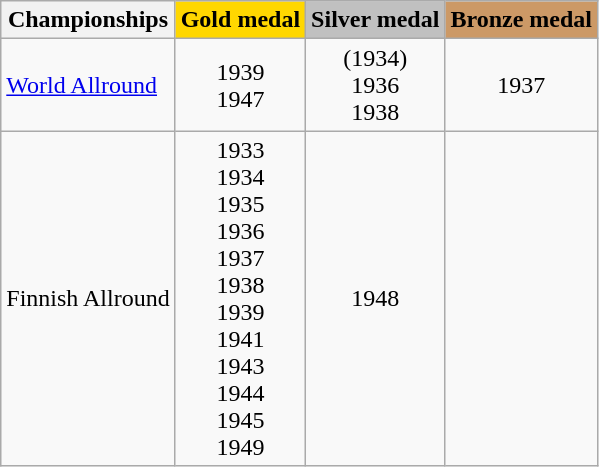<table class="wikitable">
<tr>
<th>Championships</th>
<td align=center bgcolor=gold><strong>Gold medal</strong></td>
<td align=center bgcolor=silver><strong>Silver medal</strong></td>
<td align=center bgcolor=cc9966><strong>Bronze medal</strong></td>
</tr>
<tr align="center">
<td align="left"><a href='#'>World Allround</a></td>
<td>1939 <br> 1947</td>
<td>(1934) <br> 1936 <br> 1938</td>
<td>1937</td>
</tr>
<tr align="center">
<td align="left">Finnish Allround</td>
<td>1933 <br> 1934 <br> 1935 <br> 1936 <br> 1937 <br> 1938 <br> 1939 <br> 1941 <br> 1943 <br> 1944 <br> 1945 <br> 1949</td>
<td>1948</td>
<td></td>
</tr>
</table>
